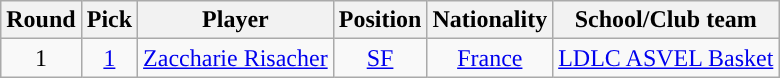<table class="wikitable sortable sortable">
<tr>
<th>Round</th>
<th>Pick</th>
<th>Player</th>
<th>Position</th>
<th>Nationality</th>
<th>School/Club team</th>
</tr>
<tr style="text-align: center">
<td>1</td>
<td><a href='#'>1</a></td>
<td><a href='#'>Zaccharie Risacher</a></td>
<td><a href='#'>SF</a></td>
<td> <a href='#'>France</a></td>
<td><a href='#'>LDLC ASVEL Basket</a></td>
</tr>
</table>
